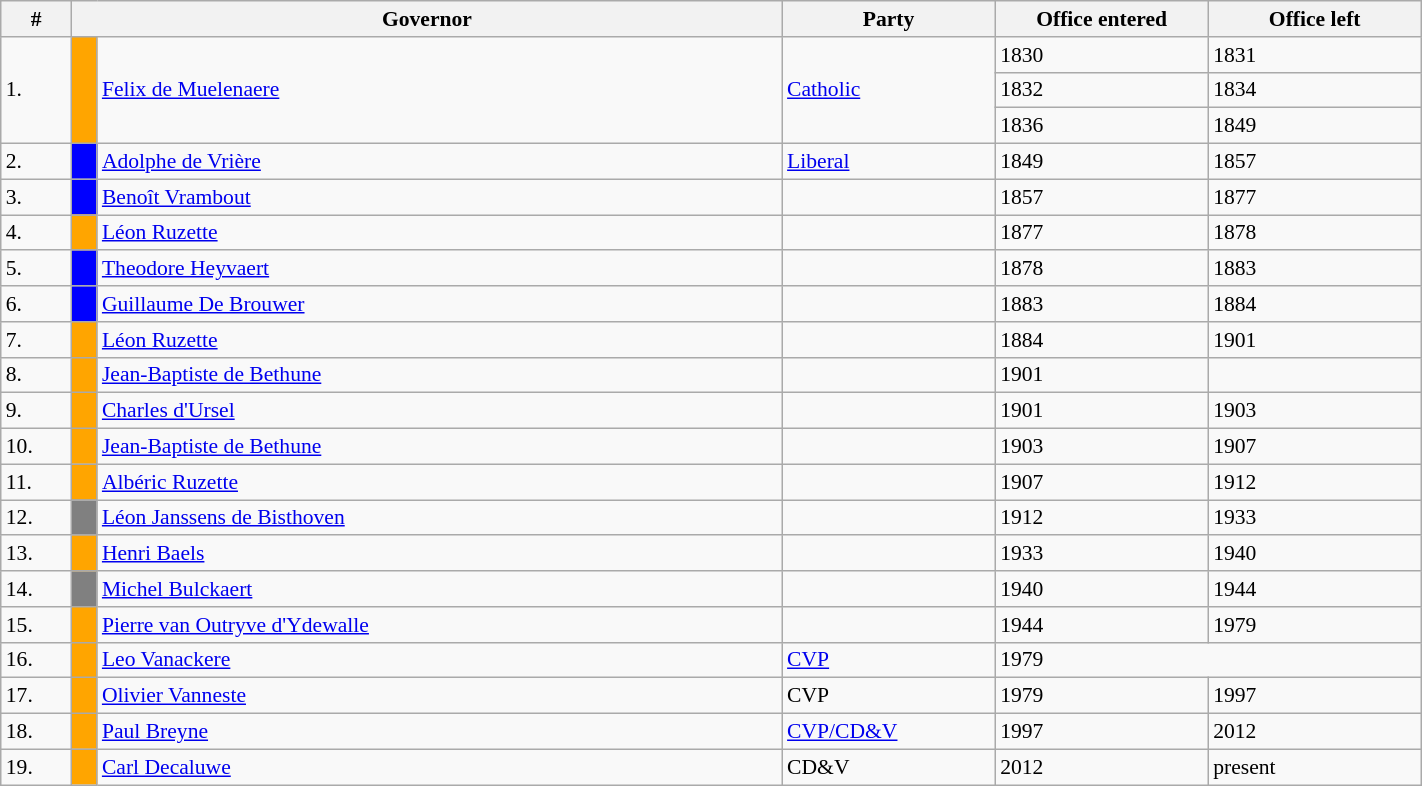<table class="wikitable" style="text-align:left; font-size:90%; width:75%">
<tr>
<th>#</th>
<th colspan=2 width=50%>Governor</th>
<th width=15%>Party</th>
<th width=15%>Office entered</th>
<th width=15%>Office left</th>
</tr>
<tr>
<td rowspan=3>1.</td>
<td bgcolor="orange" rowspan=3></td>
<td rowspan=3><a href='#'>Felix de Muelenaere</a></td>
<td rowspan=3><a href='#'>Catholic</a></td>
<td>1830</td>
<td>1831</td>
</tr>
<tr>
<td>1832</td>
<td>1834</td>
</tr>
<tr>
<td>1836</td>
<td>1849</td>
</tr>
<tr>
<td>2.</td>
<td bgcolor="blue"></td>
<td><a href='#'>Adolphe de Vrière</a></td>
<td><a href='#'>Liberal</a></td>
<td>1849</td>
<td>1857</td>
</tr>
<tr>
<td>3.</td>
<td bgcolor="blue"></td>
<td><a href='#'>Benoît Vrambout</a></td>
<td></td>
<td>1857</td>
<td>1877</td>
</tr>
<tr>
<td>4.</td>
<td bgcolor="orange"></td>
<td><a href='#'>Léon Ruzette</a></td>
<td></td>
<td>1877</td>
<td>1878</td>
</tr>
<tr>
<td>5.</td>
<td bgcolor="blue"></td>
<td><a href='#'>Theodore Heyvaert</a></td>
<td></td>
<td>1878</td>
<td>1883</td>
</tr>
<tr>
<td>6.</td>
<td bgcolor="blue"></td>
<td><a href='#'>Guillaume De Brouwer</a></td>
<td></td>
<td>1883</td>
<td>1884</td>
</tr>
<tr>
<td>7.</td>
<td bgcolor="orange"></td>
<td><a href='#'>Léon Ruzette</a></td>
<td></td>
<td>1884</td>
<td>1901</td>
</tr>
<tr>
<td>8.</td>
<td bgcolor="orange"></td>
<td><a href='#'>Jean-Baptiste de Bethune</a></td>
<td></td>
<td>1901</td>
<td></td>
</tr>
<tr>
<td>9.</td>
<td bgcolor="orange"></td>
<td><a href='#'>Charles d'Ursel</a></td>
<td></td>
<td>1901</td>
<td>1903</td>
</tr>
<tr>
<td>10.</td>
<td bgcolor="orange"></td>
<td><a href='#'>Jean-Baptiste de Bethune</a></td>
<td></td>
<td>1903</td>
<td>1907</td>
</tr>
<tr>
<td>11.</td>
<td bgcolor="orange"></td>
<td><a href='#'>Albéric Ruzette</a></td>
<td></td>
<td>1907</td>
<td>1912</td>
</tr>
<tr>
<td>12.</td>
<td bgcolor="grey"></td>
<td><a href='#'>Léon Janssens de Bisthoven</a></td>
<td></td>
<td>1912</td>
<td>1933</td>
</tr>
<tr>
<td>13.</td>
<td bgcolor="orange"></td>
<td><a href='#'>Henri Baels</a></td>
<td></td>
<td>1933</td>
<td>1940</td>
</tr>
<tr>
<td>14.</td>
<td bgcolor="grey"></td>
<td><a href='#'>Michel Bulckaert</a></td>
<td></td>
<td>1940</td>
<td>1944</td>
</tr>
<tr>
<td>15.</td>
<td bgcolor="orange"></td>
<td><a href='#'>Pierre van Outryve d'Ydewalle</a></td>
<td></td>
<td>1944</td>
<td>1979</td>
</tr>
<tr>
<td>16.</td>
<td bgcolor="orange"></td>
<td><a href='#'>Leo Vanackere</a></td>
<td><a href='#'>CVP</a></td>
<td colspan="2">1979</td>
</tr>
<tr>
<td>17.</td>
<td bgcolor="orange"></td>
<td><a href='#'>Olivier Vanneste</a></td>
<td>CVP</td>
<td>1979</td>
<td>1997</td>
</tr>
<tr>
<td>18.</td>
<td bgcolor="orange"></td>
<td><a href='#'>Paul Breyne</a></td>
<td><a href='#'>CVP/CD&V</a></td>
<td>1997</td>
<td>2012</td>
</tr>
<tr>
<td>19.</td>
<td bgcolor="orange"></td>
<td><a href='#'>Carl Decaluwe</a></td>
<td>CD&V</td>
<td>2012</td>
<td>present</td>
</tr>
</table>
